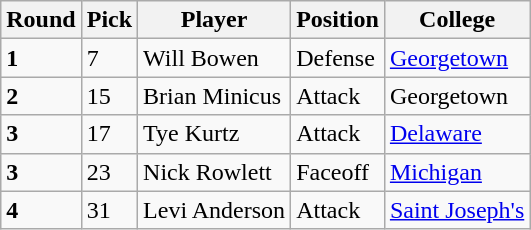<table class="wikitable">
<tr>
<th>Round</th>
<th>Pick</th>
<th>Player</th>
<th>Position</th>
<th>College</th>
</tr>
<tr>
<td><strong>1</strong></td>
<td>7</td>
<td>Will Bowen</td>
<td>Defense</td>
<td><a href='#'>Georgetown</a></td>
</tr>
<tr>
<td><strong>2</strong></td>
<td>15</td>
<td>Brian Minicus</td>
<td>Attack</td>
<td>Georgetown</td>
</tr>
<tr>
<td><strong>3</strong></td>
<td>17</td>
<td>Tye Kurtz</td>
<td>Attack</td>
<td><a href='#'>Delaware</a></td>
</tr>
<tr>
<td><strong>3</strong></td>
<td>23</td>
<td>Nick Rowlett</td>
<td>Faceoff</td>
<td><a href='#'>Michigan</a></td>
</tr>
<tr>
<td><strong>4</strong></td>
<td>31</td>
<td>Levi Anderson</td>
<td>Attack</td>
<td><a href='#'>Saint Joseph's</a></td>
</tr>
</table>
